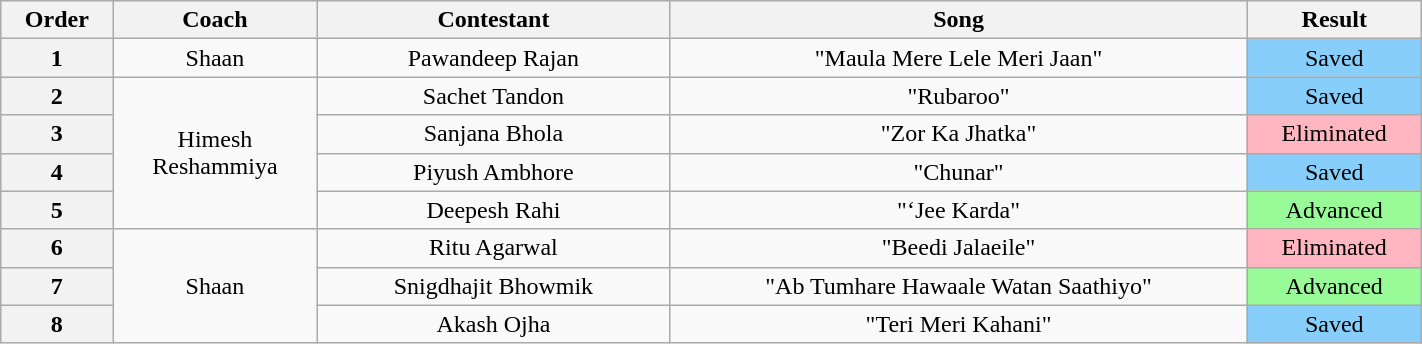<table class="wikitable" style="width:75%; text-align:center;">
<tr>
<th width="040">Order</th>
<th width="060">Coach</th>
<th width="150">Contestant</th>
<th width="250">Song</th>
<th width="070">Result</th>
</tr>
<tr>
<th>1</th>
<td rowspan=1>Shaan</td>
<td>Pawandeep Rajan</td>
<td>"Maula Mere Lele Meri Jaan"</td>
<td bgcolor="87CEFA">Saved</td>
</tr>
<tr>
<th>2</th>
<td rowspan=4>Himesh Reshammiya</td>
<td>Sachet Tandon</td>
<td>"Rubaroo"</td>
<td bgcolor="87CEFA">Saved</td>
</tr>
<tr>
<th>3</th>
<td>Sanjana Bhola</td>
<td>"Zor Ka Jhatka"</td>
<td bgcolor="FFB6C1">Eliminated</td>
</tr>
<tr>
<th>4</th>
<td>Piyush Ambhore</td>
<td>"Chunar"</td>
<td bgcolor="87CEFA">Saved</td>
</tr>
<tr>
<th>5</th>
<td>Deepesh Rahi</td>
<td>"‘Jee Karda"</td>
<td bgcolor="98FB98">Advanced</td>
</tr>
<tr>
<th>6</th>
<td rowspan=3>Shaan</td>
<td>Ritu Agarwal</td>
<td>"Beedi Jalaeile"</td>
<td bgcolor="FFB6C1">Eliminated</td>
</tr>
<tr>
<th>7</th>
<td>Snigdhajit Bhowmik</td>
<td>"Ab Tumhare Hawaale Watan Saathiyo"</td>
<td bgcolor="98FB98">Advanced</td>
</tr>
<tr>
<th>8</th>
<td>Akash Ojha</td>
<td>"Teri Meri Kahani"</td>
<td bgcolor="87CEFA">Saved</td>
</tr>
</table>
